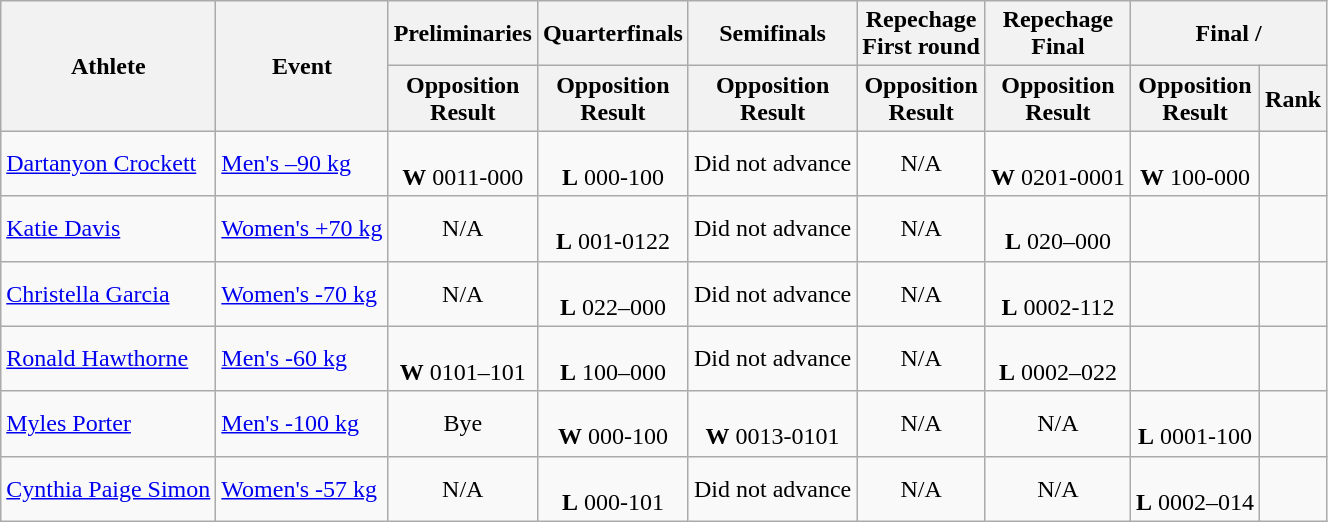<table class="wikitable">
<tr>
<th rowspan="2">Athlete</th>
<th rowspan="2">Event</th>
<th>Preliminaries</th>
<th>Quarterfinals</th>
<th>Semifinals</th>
<th>Repechage<br>First round</th>
<th>Repechage<br>Final</th>
<th colspan="2">Final / </th>
</tr>
<tr>
<th>Opposition<br>Result</th>
<th>Opposition<br>Result</th>
<th>Opposition<br>Result</th>
<th>Opposition<br>Result</th>
<th>Opposition<br>Result</th>
<th>Opposition<br>Result</th>
<th>Rank</th>
</tr>
<tr>
<td><a href='#'>Dartanyon Crockett</a></td>
<td><a href='#'>Men's –90 kg</a></td>
<td style="text-align:center;"><br><strong>W</strong> 0011-000</td>
<td style="text-align:center;"><br><strong>L</strong> 000-100</td>
<td style="text-align:center;">Did not advance</td>
<td style="text-align:center;">N/A</td>
<td style="text-align:center;"><br><strong>W</strong> 0201-0001</td>
<td style="text-align:center;"><br><strong>W</strong> 100-000</td>
<td style="text-align:center;"></td>
</tr>
<tr>
<td><a href='#'>Katie Davis</a></td>
<td><a href='#'>Women's +70 kg</a></td>
<td style="text-align:center;">N/A</td>
<td style="text-align:center;"><br><strong>L</strong> 001-0122</td>
<td style="text-align:center;">Did not advance</td>
<td style="text-align:center;">N/A</td>
<td style="text-align:center;"><br><strong>L</strong> 020–000</td>
<td style="text-align:center;"></td>
<td style="text-align:center;"></td>
</tr>
<tr>
<td><a href='#'>Christella Garcia</a></td>
<td><a href='#'>Women's -70 kg</a></td>
<td style="text-align:center;">N/A</td>
<td style="text-align:center;"><br><strong>L</strong> 022–000</td>
<td style="text-align:center;">Did not advance</td>
<td style="text-align:center;">N/A</td>
<td style="text-align:center;"><br><strong>L</strong> 0002-112</td>
<td style="text-align:center;"></td>
<td style="text-align:center;"></td>
</tr>
<tr>
<td><a href='#'>Ronald Hawthorne</a></td>
<td><a href='#'>Men's -60 kg</a></td>
<td style="text-align:center;"><br><strong>W</strong> 0101–101</td>
<td style="text-align:center;"><br><strong>L</strong> 100–000</td>
<td style="text-align:center;">Did not advance</td>
<td style="text-align:center;">N/A</td>
<td style="text-align:center;"><br><strong>L</strong> 0002–022</td>
<td style="text-align:center;"></td>
<td style="text-align:center;"></td>
</tr>
<tr>
<td><a href='#'>Myles Porter</a></td>
<td><a href='#'>Men's -100 kg</a></td>
<td style="text-align:center;">Bye</td>
<td style="text-align:center;"><br><strong>W</strong> 000-100</td>
<td style="text-align:center;"><br><strong>W</strong> 0013-0101</td>
<td style="text-align:center;">N/A</td>
<td style="text-align:center;">N/A</td>
<td style="text-align:center;"><br><strong>L</strong> 0001-100</td>
<td style="text-align:center;"></td>
</tr>
<tr>
<td><a href='#'>Cynthia Paige Simon</a></td>
<td><a href='#'>Women's -57 kg</a></td>
<td style="text-align:center;">N/A</td>
<td style="text-align:center;"><br><strong>L</strong> 000-101</td>
<td style="text-align:center;">Did not advance</td>
<td style="text-align:center;">N/A</td>
<td style="text-align:center;">N/A</td>
<td style="text-align:center;"><br><strong>L</strong> 0002–014</td>
<td style="text-align:center;"></td>
</tr>
</table>
